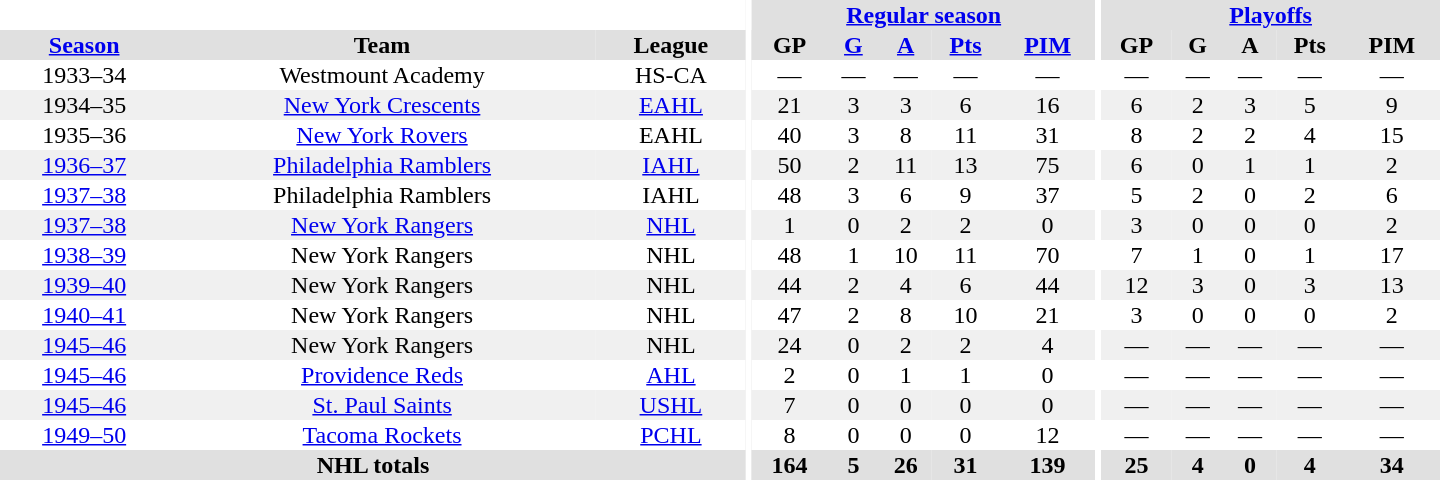<table border="0" cellpadding="1" cellspacing="0" style="text-align:center; width:60em">
<tr bgcolor="#e0e0e0">
<th colspan="3" bgcolor="#ffffff"></th>
<th rowspan="100" bgcolor="#ffffff"></th>
<th colspan="5"><a href='#'>Regular season</a></th>
<th rowspan="100" bgcolor="#ffffff"></th>
<th colspan="5"><a href='#'>Playoffs</a></th>
</tr>
<tr bgcolor="#e0e0e0">
<th><a href='#'>Season</a></th>
<th>Team</th>
<th>League</th>
<th>GP</th>
<th><a href='#'>G</a></th>
<th><a href='#'>A</a></th>
<th><a href='#'>Pts</a></th>
<th><a href='#'>PIM</a></th>
<th>GP</th>
<th>G</th>
<th>A</th>
<th>Pts</th>
<th>PIM</th>
</tr>
<tr>
<td>1933–34</td>
<td>Westmount Academy</td>
<td>HS-CA</td>
<td>—</td>
<td>—</td>
<td>—</td>
<td>—</td>
<td>—</td>
<td>—</td>
<td>—</td>
<td>—</td>
<td>—</td>
<td>—</td>
</tr>
<tr bgcolor="#f0f0f0">
<td>1934–35</td>
<td><a href='#'>New York Crescents</a></td>
<td><a href='#'>EAHL</a></td>
<td>21</td>
<td>3</td>
<td>3</td>
<td>6</td>
<td>16</td>
<td>6</td>
<td>2</td>
<td>3</td>
<td>5</td>
<td>9</td>
</tr>
<tr>
<td>1935–36</td>
<td><a href='#'>New York Rovers</a></td>
<td>EAHL</td>
<td>40</td>
<td>3</td>
<td>8</td>
<td>11</td>
<td>31</td>
<td>8</td>
<td>2</td>
<td>2</td>
<td>4</td>
<td>15</td>
</tr>
<tr bgcolor="#f0f0f0">
<td><a href='#'>1936–37</a></td>
<td><a href='#'>Philadelphia Ramblers</a></td>
<td><a href='#'>IAHL</a></td>
<td>50</td>
<td>2</td>
<td>11</td>
<td>13</td>
<td>75</td>
<td>6</td>
<td>0</td>
<td>1</td>
<td>1</td>
<td>2</td>
</tr>
<tr>
<td><a href='#'>1937–38</a></td>
<td>Philadelphia Ramblers</td>
<td>IAHL</td>
<td>48</td>
<td>3</td>
<td>6</td>
<td>9</td>
<td>37</td>
<td>5</td>
<td>2</td>
<td>0</td>
<td>2</td>
<td>6</td>
</tr>
<tr bgcolor="#f0f0f0">
<td><a href='#'>1937–38</a></td>
<td><a href='#'>New York Rangers</a></td>
<td><a href='#'>NHL</a></td>
<td>1</td>
<td>0</td>
<td>2</td>
<td>2</td>
<td>0</td>
<td>3</td>
<td>0</td>
<td>0</td>
<td>0</td>
<td>2</td>
</tr>
<tr>
<td><a href='#'>1938–39</a></td>
<td>New York Rangers</td>
<td>NHL</td>
<td>48</td>
<td>1</td>
<td>10</td>
<td>11</td>
<td>70</td>
<td>7</td>
<td>1</td>
<td>0</td>
<td>1</td>
<td>17</td>
</tr>
<tr bgcolor="#f0f0f0">
<td><a href='#'>1939–40</a></td>
<td>New York Rangers</td>
<td>NHL</td>
<td>44</td>
<td>2</td>
<td>4</td>
<td>6</td>
<td>44</td>
<td>12</td>
<td>3</td>
<td>0</td>
<td>3</td>
<td>13</td>
</tr>
<tr>
<td><a href='#'>1940–41</a></td>
<td>New York Rangers</td>
<td>NHL</td>
<td>47</td>
<td>2</td>
<td>8</td>
<td>10</td>
<td>21</td>
<td>3</td>
<td>0</td>
<td>0</td>
<td>0</td>
<td>2</td>
</tr>
<tr bgcolor="#f0f0f0">
<td><a href='#'>1945–46</a></td>
<td>New York Rangers</td>
<td>NHL</td>
<td>24</td>
<td>0</td>
<td>2</td>
<td>2</td>
<td>4</td>
<td>—</td>
<td>—</td>
<td>—</td>
<td>—</td>
<td>—</td>
</tr>
<tr>
<td><a href='#'>1945–46</a></td>
<td><a href='#'>Providence Reds</a></td>
<td><a href='#'>AHL</a></td>
<td>2</td>
<td>0</td>
<td>1</td>
<td>1</td>
<td>0</td>
<td>—</td>
<td>—</td>
<td>—</td>
<td>—</td>
<td>—</td>
</tr>
<tr bgcolor="#f0f0f0">
<td><a href='#'>1945–46</a></td>
<td><a href='#'>St. Paul Saints</a></td>
<td><a href='#'>USHL</a></td>
<td>7</td>
<td>0</td>
<td>0</td>
<td>0</td>
<td>0</td>
<td>—</td>
<td>—</td>
<td>—</td>
<td>—</td>
<td>—</td>
</tr>
<tr>
<td><a href='#'>1949–50</a></td>
<td><a href='#'>Tacoma Rockets</a></td>
<td><a href='#'>PCHL</a></td>
<td>8</td>
<td>0</td>
<td>0</td>
<td>0</td>
<td>12</td>
<td>—</td>
<td>—</td>
<td>—</td>
<td>—</td>
<td>—</td>
</tr>
<tr bgcolor="#e0e0e0">
<th colspan="3">NHL totals</th>
<th>164</th>
<th>5</th>
<th>26</th>
<th>31</th>
<th>139</th>
<th>25</th>
<th>4</th>
<th>0</th>
<th>4</th>
<th>34</th>
</tr>
</table>
